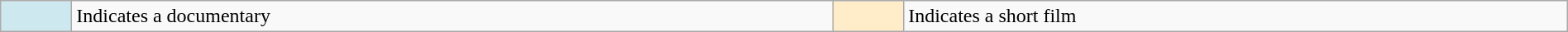<table class="wikitable" style="width:100%">
<tr>
<td align=center style="width:50px;background-color:#CEE8F0"></td>
<td>Indicates a documentary</td>
<td align=center style="width:50px;background-color:#FFECC8"></td>
<td>Indicates a short film</td>
</tr>
</table>
